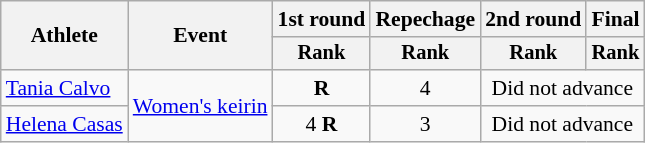<table class="wikitable" style="font-size:90%">
<tr>
<th rowspan=2>Athlete</th>
<th rowspan=2>Event</th>
<th>1st round</th>
<th>Repechage</th>
<th>2nd round</th>
<th>Final</th>
</tr>
<tr style="font-size:95%">
<th>Rank</th>
<th>Rank</th>
<th>Rank</th>
<th>Rank</th>
</tr>
<tr align=center>
<td align=left><a href='#'>Tania Calvo</a></td>
<td style="text-align:left;" rowspan="2"><a href='#'>Women's keirin</a></td>
<td> <strong>R</strong></td>
<td>4</td>
<td colspan=2>Did not advance</td>
</tr>
<tr align=center>
<td align=left><a href='#'>Helena Casas</a></td>
<td>4 <strong>R</strong></td>
<td>3</td>
<td colspan=2>Did not advance</td>
</tr>
</table>
